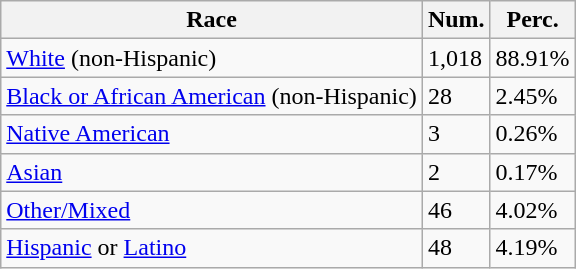<table class="wikitable">
<tr>
<th>Race</th>
<th>Num.</th>
<th>Perc.</th>
</tr>
<tr>
<td><a href='#'>White</a> (non-Hispanic)</td>
<td>1,018</td>
<td>88.91%</td>
</tr>
<tr>
<td><a href='#'>Black or African American</a> (non-Hispanic)</td>
<td>28</td>
<td>2.45%</td>
</tr>
<tr>
<td><a href='#'>Native American</a></td>
<td>3</td>
<td>0.26%</td>
</tr>
<tr>
<td><a href='#'>Asian</a></td>
<td>2</td>
<td>0.17%</td>
</tr>
<tr>
<td><a href='#'>Other/Mixed</a></td>
<td>46</td>
<td>4.02%</td>
</tr>
<tr>
<td><a href='#'>Hispanic</a> or <a href='#'>Latino</a></td>
<td>48</td>
<td>4.19%</td>
</tr>
</table>
